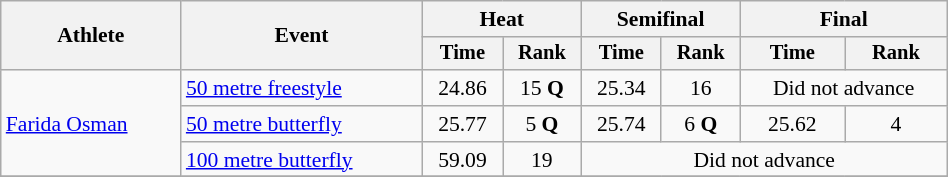<table class="wikitable" style="text-align:center; font-size:90%; width:50%;">
<tr>
<th rowspan="2">Athlete</th>
<th rowspan="2">Event</th>
<th colspan="2">Heat</th>
<th colspan="2">Semifinal</th>
<th colspan="2">Final</th>
</tr>
<tr style="font-size:95%">
<th>Time</th>
<th>Rank</th>
<th>Time</th>
<th>Rank</th>
<th>Time</th>
<th>Rank</th>
</tr>
<tr>
<td align=left rowspan=3><a href='#'>Farida Osman</a></td>
<td align=left><a href='#'>50 metre freestyle</a></td>
<td>24.86</td>
<td>15 <strong>Q</strong></td>
<td>25.34</td>
<td>16</td>
<td colspan=2>Did not advance</td>
</tr>
<tr>
<td align=left><a href='#'>50 metre butterfly</a></td>
<td>25.77</td>
<td>5 <strong>Q</strong></td>
<td>25.74</td>
<td>6 <strong>Q</strong></td>
<td>25.62</td>
<td>4</td>
</tr>
<tr>
<td align=left><a href='#'>100 metre butterfly</a></td>
<td>59.09</td>
<td>19</td>
<td colspan=4>Did not advance</td>
</tr>
<tr>
</tr>
</table>
